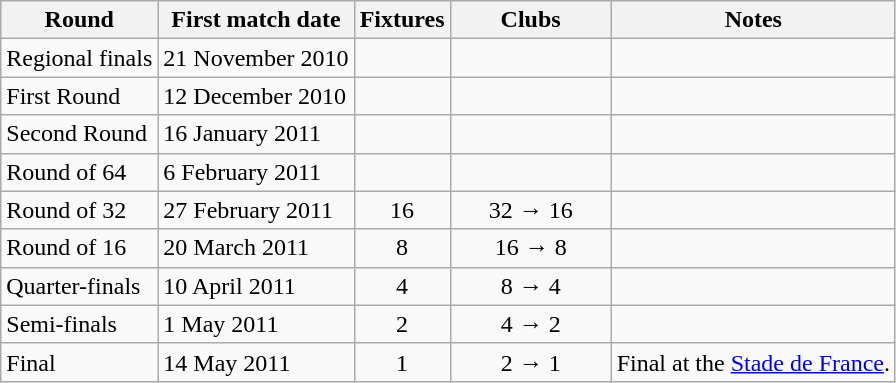<table class="wikitable">
<tr>
<th>Round</th>
<th>First match date</th>
<th>Fixtures</th>
<th width=100>Clubs</th>
<th>Notes</th>
</tr>
<tr align=center>
<td align=left>Regional finals</td>
<td align=left>21 November 2010</td>
<td></td>
<td></td>
<td></td>
</tr>
<tr align=center>
<td align=left>First Round</td>
<td align=left>12 December 2010</td>
<td></td>
<td></td>
<td></td>
</tr>
<tr align=center>
<td align=left>Second Round</td>
<td align=left>16 January 2011</td>
<td></td>
<td></td>
<td></td>
</tr>
<tr align=center>
<td align=left>Round of 64</td>
<td align=left>6 February 2011</td>
<td></td>
<td></td>
<td></td>
</tr>
<tr align=center>
<td align=left>Round of 32</td>
<td align=left>27 February 2011</td>
<td>16</td>
<td>32 → 16</td>
<td></td>
</tr>
<tr align=center>
<td align=left>Round of 16</td>
<td align=left>20 March 2011</td>
<td>8</td>
<td>16 → 8</td>
<td></td>
</tr>
<tr align=center>
<td align=left>Quarter-finals</td>
<td align=left>10 April 2011</td>
<td>4</td>
<td>8 → 4</td>
<td></td>
</tr>
<tr align=center>
<td align=left>Semi-finals</td>
<td align=left>1 May 2011</td>
<td>2</td>
<td>4 → 2</td>
<td></td>
</tr>
<tr align=center>
<td align=left>Final</td>
<td align=left>14 May 2011</td>
<td>1</td>
<td>2 → 1</td>
<td>Final at the <a href='#'>Stade de France</a>.</td>
</tr>
</table>
